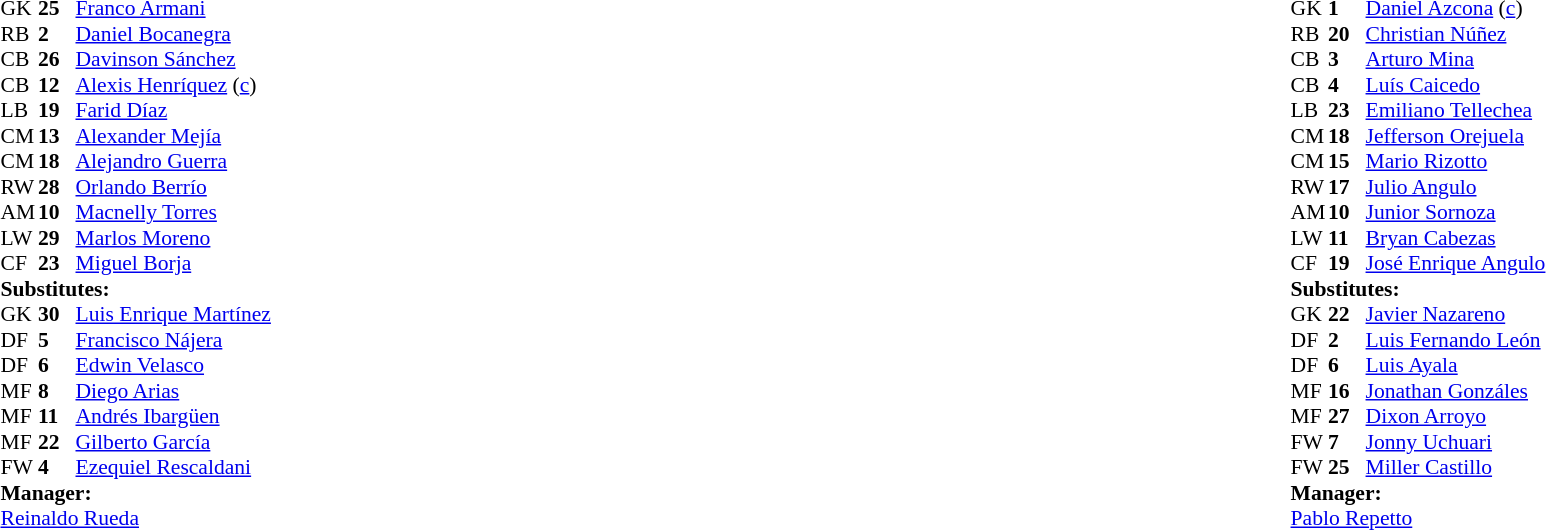<table width="100%">
<tr>
<td valign="top" width="40%"><br><table style="font-size:90%;" cellspacing="0" cellpadding="0">
<tr>
<th width="25"></th>
<th width="25"></th>
</tr>
<tr>
<td>GK</td>
<td><strong>25</strong></td>
<td> <a href='#'>Franco Armani</a></td>
</tr>
<tr>
<td>RB</td>
<td><strong>2</strong></td>
<td> <a href='#'>Daniel Bocanegra</a></td>
</tr>
<tr>
<td>CB</td>
<td><strong>26</strong></td>
<td> <a href='#'>Davinson Sánchez</a></td>
</tr>
<tr>
<td>CB</td>
<td><strong>12</strong></td>
<td> <a href='#'>Alexis Henríquez</a> (<a href='#'>c</a>)</td>
</tr>
<tr>
<td>LB</td>
<td><strong>19</strong></td>
<td> <a href='#'>Farid Díaz</a></td>
</tr>
<tr>
<td>CM</td>
<td><strong>13</strong></td>
<td> <a href='#'>Alexander Mejía</a></td>
</tr>
<tr>
<td>CM</td>
<td><strong>18</strong></td>
<td> <a href='#'>Alejandro Guerra</a></td>
<td></td>
<td></td>
</tr>
<tr>
<td>RW</td>
<td><strong>28</strong></td>
<td> <a href='#'>Orlando Berrío</a></td>
</tr>
<tr>
<td>AM</td>
<td><strong>10</strong></td>
<td> <a href='#'>Macnelly Torres</a></td>
</tr>
<tr>
<td>LW</td>
<td><strong>29</strong></td>
<td> <a href='#'>Marlos Moreno</a></td>
<td></td>
<td></td>
</tr>
<tr>
<td>CF</td>
<td><strong>23</strong></td>
<td> <a href='#'>Miguel Borja</a></td>
<td></td>
<td></td>
</tr>
<tr>
<td colspan=3><strong>Substitutes:</strong></td>
</tr>
<tr>
<td>GK</td>
<td><strong>30</strong></td>
<td> <a href='#'>Luis Enrique Martínez</a></td>
</tr>
<tr>
<td>DF</td>
<td><strong>5</strong></td>
<td> <a href='#'>Francisco Nájera</a></td>
</tr>
<tr>
<td>DF</td>
<td><strong>6</strong></td>
<td> <a href='#'>Edwin Velasco</a></td>
</tr>
<tr>
<td>MF</td>
<td><strong>8</strong></td>
<td> <a href='#'>Diego Arias</a></td>
<td></td>
<td></td>
</tr>
<tr>
<td>MF</td>
<td><strong>11</strong></td>
<td> <a href='#'>Andrés Ibargüen</a></td>
<td></td>
<td></td>
</tr>
<tr>
<td>MF</td>
<td><strong>22</strong></td>
<td> <a href='#'>Gilberto García</a></td>
</tr>
<tr>
<td>FW</td>
<td><strong>4</strong></td>
<td> <a href='#'>Ezequiel Rescaldani</a></td>
<td></td>
<td></td>
</tr>
<tr>
<td colspan=3><strong>Manager:</strong></td>
</tr>
<tr>
<td colspan=4> <a href='#'>Reinaldo Rueda</a></td>
</tr>
</table>
</td>
<td valign="top"></td>
<td valign="top" width="50%"><br><table style="font-size:90%;" cellspacing="0" cellpadding="0" align="center">
<tr>
<th width=25></th>
<th width=25></th>
</tr>
<tr>
<td>GK</td>
<td><strong>1</strong></td>
<td> <a href='#'>Daniel Azcona</a> (<a href='#'>c</a>)</td>
</tr>
<tr>
<td>RB</td>
<td><strong>20</strong></td>
<td> <a href='#'>Christian Núñez</a></td>
</tr>
<tr>
<td>CB</td>
<td><strong>3</strong></td>
<td> <a href='#'>Arturo Mina</a></td>
</tr>
<tr>
<td>CB</td>
<td><strong>4</strong></td>
<td> <a href='#'>Luís Caicedo</a></td>
</tr>
<tr>
<td>LB</td>
<td><strong>23</strong></td>
<td> <a href='#'>Emiliano Tellechea</a></td>
<td></td>
<td></td>
</tr>
<tr>
<td>CM</td>
<td><strong>18</strong></td>
<td> <a href='#'>Jefferson Orejuela</a></td>
</tr>
<tr>
<td>CM</td>
<td><strong>15</strong></td>
<td> <a href='#'>Mario Rizotto</a></td>
<td></td>
</tr>
<tr>
<td>RW</td>
<td><strong>17</strong></td>
<td> <a href='#'>Julio Angulo</a></td>
<td></td>
<td></td>
</tr>
<tr>
<td>AM</td>
<td><strong>10</strong></td>
<td> <a href='#'>Junior Sornoza</a></td>
<td></td>
<td></td>
</tr>
<tr>
<td>LW</td>
<td><strong>11</strong></td>
<td> <a href='#'>Bryan Cabezas</a></td>
</tr>
<tr>
<td>CF</td>
<td><strong>19</strong></td>
<td> <a href='#'>José Enrique Angulo</a></td>
</tr>
<tr>
<td colspan=3><strong>Substitutes:</strong></td>
</tr>
<tr>
<td>GK</td>
<td><strong>22</strong></td>
<td> <a href='#'>Javier Nazareno</a></td>
</tr>
<tr>
<td>DF</td>
<td><strong>2</strong></td>
<td> <a href='#'>Luis Fernando León</a></td>
</tr>
<tr>
<td>DF</td>
<td><strong>6</strong></td>
<td> <a href='#'>Luis Ayala</a></td>
</tr>
<tr>
<td>MF</td>
<td><strong>16</strong></td>
<td> <a href='#'>Jonathan Gonzáles</a></td>
<td></td>
<td></td>
</tr>
<tr>
<td>MF</td>
<td><strong>27</strong></td>
<td> <a href='#'>Dixon Arroyo</a></td>
</tr>
<tr>
<td>FW</td>
<td><strong>7</strong></td>
<td> <a href='#'>Jonny Uchuari</a></td>
<td></td>
<td></td>
</tr>
<tr>
<td>FW</td>
<td><strong>25</strong></td>
<td> <a href='#'>Miller Castillo</a></td>
<td></td>
<td></td>
</tr>
<tr>
<td colspan=3><strong>Manager:</strong></td>
</tr>
<tr>
<td colspan=4> <a href='#'>Pablo Repetto</a></td>
</tr>
</table>
</td>
</tr>
</table>
